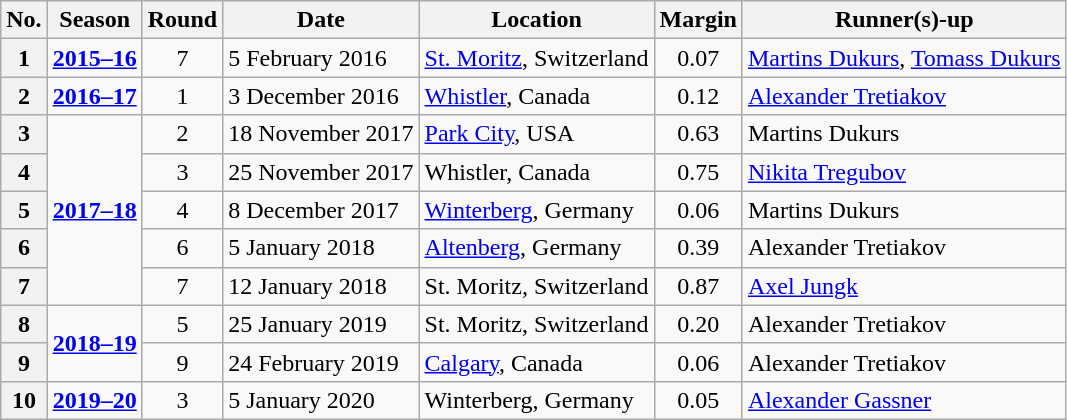<table class="wikitable" style=font-size:100%;>
<tr>
<th>No.</th>
<th>Season</th>
<th>Round</th>
<th>Date</th>
<th>Location</th>
<th>Margin</th>
<th>Runner(s)-up</th>
</tr>
<tr>
<th>1</th>
<td style="text-align:center;"><strong><a href='#'>2015–16</a></strong></td>
<td align=center>7</td>
<td>5 February 2016</td>
<td> <a href='#'>St. Moritz</a>, Switzerland</td>
<td align=center>0.07</td>
<td> <a href='#'>Martins Dukurs</a>,  <a href='#'>Tomass Dukurs</a></td>
</tr>
<tr>
<th>2</th>
<td style="text-align:center;"><strong><a href='#'>2016–17</a></strong></td>
<td align=center>1</td>
<td>3 December 2016</td>
<td> <a href='#'>Whistler</a>, Canada</td>
<td align=center>0.12</td>
<td> <a href='#'>Alexander Tretiakov</a></td>
</tr>
<tr>
<th>3</th>
<td rowspan="5" style="text-align:center;"><strong><a href='#'>2017–18</a></strong></td>
<td align=center>2</td>
<td>18 November 2017</td>
<td> <a href='#'>Park City</a>, USA</td>
<td align=center>0.63</td>
<td> Martins Dukurs</td>
</tr>
<tr>
<th>4</th>
<td align=center>3</td>
<td>25 November 2017</td>
<td> Whistler, Canada</td>
<td align=center>0.75</td>
<td> <a href='#'>Nikita Tregubov</a></td>
</tr>
<tr>
<th>5</th>
<td align=center>4</td>
<td>8 December 2017</td>
<td> <a href='#'>Winterberg</a>, Germany</td>
<td align=center>0.06</td>
<td> Martins Dukurs</td>
</tr>
<tr>
<th>6</th>
<td align=center>6</td>
<td>5 January 2018</td>
<td> <a href='#'>Altenberg</a>, Germany</td>
<td align=center>0.39</td>
<td> Alexander Tretiakov</td>
</tr>
<tr>
<th>7</th>
<td align=center>7</td>
<td>12 January 2018</td>
<td> St. Moritz, Switzerland</td>
<td align=center>0.87</td>
<td> <a href='#'>Axel Jungk</a></td>
</tr>
<tr>
<th>8</th>
<td rowspan="2" style="text-align:center;"><strong><a href='#'>2018–19</a></strong></td>
<td align=center>5</td>
<td>25 January 2019</td>
<td> St. Moritz, Switzerland</td>
<td align=center>0.20</td>
<td> Alexander Tretiakov</td>
</tr>
<tr>
<th>9</th>
<td align=center>9</td>
<td>24 February 2019</td>
<td> <a href='#'>Calgary</a>, Canada</td>
<td align=center>0.06</td>
<td> Alexander Tretiakov</td>
</tr>
<tr>
<th>10</th>
<td align=center><strong><a href='#'>2019–20</a></strong></td>
<td align=center>3</td>
<td>5 January 2020</td>
<td> Winterberg, Germany</td>
<td align=center>0.05</td>
<td> <a href='#'>Alexander Gassner</a></td>
</tr>
</table>
